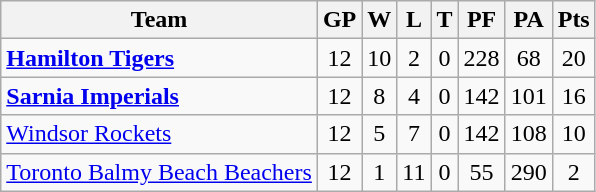<table class="wikitable">
<tr>
<th>Team</th>
<th>GP</th>
<th>W</th>
<th>L</th>
<th>T</th>
<th>PF</th>
<th>PA</th>
<th>Pts</th>
</tr>
<tr align="center">
<td align="left"><strong><a href='#'>Hamilton Tigers</a></strong></td>
<td>12</td>
<td>10</td>
<td>2</td>
<td>0</td>
<td>228</td>
<td>68</td>
<td>20</td>
</tr>
<tr align="center">
<td align="left"><strong><a href='#'>Sarnia Imperials</a></strong></td>
<td>12</td>
<td>8</td>
<td>4</td>
<td>0</td>
<td>142</td>
<td>101</td>
<td>16</td>
</tr>
<tr align="center">
<td align="left"><a href='#'>Windsor Rockets</a></td>
<td>12</td>
<td>5</td>
<td>7</td>
<td>0</td>
<td>142</td>
<td>108</td>
<td>10</td>
</tr>
<tr align="center">
<td align="left"><a href='#'>Toronto Balmy Beach Beachers</a></td>
<td>12</td>
<td>1</td>
<td>11</td>
<td>0</td>
<td>55</td>
<td>290</td>
<td>2</td>
</tr>
</table>
